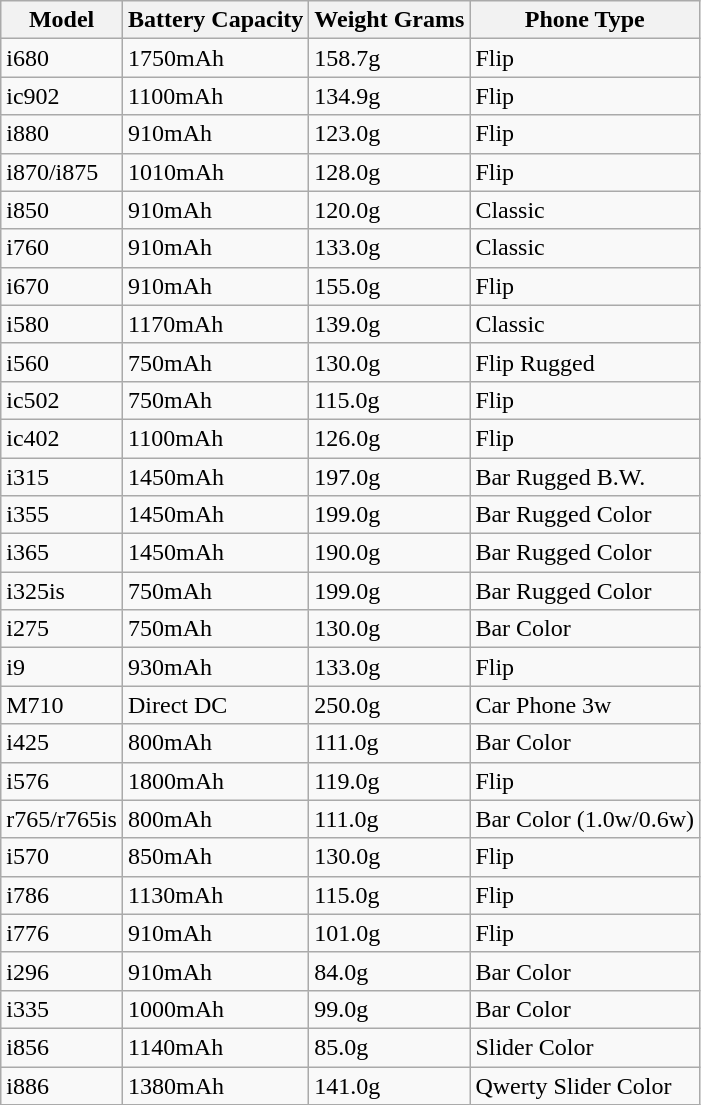<table class="wikitable sortable">
<tr>
<th>Model</th>
<th>Battery Capacity</th>
<th>Weight Grams</th>
<th>Phone Type</th>
</tr>
<tr>
<td>i680</td>
<td>1750mAh</td>
<td>158.7g</td>
<td>Flip</td>
</tr>
<tr>
<td>ic902</td>
<td>1100mAh</td>
<td>134.9g</td>
<td>Flip</td>
</tr>
<tr>
<td>i880</td>
<td>910mAh</td>
<td>123.0g</td>
<td>Flip</td>
</tr>
<tr>
<td>i870/i875</td>
<td>1010mAh</td>
<td>128.0g</td>
<td>Flip</td>
</tr>
<tr>
<td>i850</td>
<td>910mAh</td>
<td>120.0g</td>
<td>Classic</td>
</tr>
<tr>
<td>i760</td>
<td>910mAh</td>
<td>133.0g</td>
<td>Classic</td>
</tr>
<tr>
<td>i670</td>
<td>910mAh</td>
<td>155.0g</td>
<td>Flip</td>
</tr>
<tr>
<td>i580</td>
<td>1170mAh</td>
<td>139.0g</td>
<td>Classic</td>
</tr>
<tr>
<td>i560</td>
<td>750mAh</td>
<td>130.0g</td>
<td>Flip Rugged</td>
</tr>
<tr>
<td>ic502</td>
<td>750mAh</td>
<td>115.0g</td>
<td>Flip</td>
</tr>
<tr>
<td>ic402</td>
<td>1100mAh</td>
<td>126.0g</td>
<td>Flip</td>
</tr>
<tr>
<td>i315</td>
<td>1450mAh</td>
<td>197.0g</td>
<td>Bar Rugged B.W.</td>
</tr>
<tr>
<td>i355</td>
<td>1450mAh</td>
<td>199.0g</td>
<td>Bar Rugged Color</td>
</tr>
<tr>
<td>i365</td>
<td>1450mAh</td>
<td>190.0g</td>
<td>Bar Rugged Color</td>
</tr>
<tr>
<td>i325is</td>
<td>750mAh</td>
<td>199.0g</td>
<td>Bar Rugged Color</td>
</tr>
<tr>
<td>i275</td>
<td>750mAh</td>
<td>130.0g</td>
<td>Bar Color</td>
</tr>
<tr>
<td>i9</td>
<td>930mAh</td>
<td>133.0g</td>
<td>Flip</td>
</tr>
<tr>
<td>M710</td>
<td>Direct DC</td>
<td>250.0g</td>
<td>Car Phone 3w</td>
</tr>
<tr>
<td>i425</td>
<td>800mAh</td>
<td>111.0g</td>
<td>Bar Color</td>
</tr>
<tr>
<td>i576</td>
<td>1800mAh</td>
<td>119.0g</td>
<td>Flip</td>
</tr>
<tr>
<td>r765/r765is</td>
<td>800mAh</td>
<td>111.0g</td>
<td>Bar Color (1.0w/0.6w)</td>
</tr>
<tr>
<td>i570</td>
<td>850mAh</td>
<td>130.0g</td>
<td>Flip</td>
</tr>
<tr>
<td>i786</td>
<td>1130mAh</td>
<td>115.0g</td>
<td>Flip</td>
</tr>
<tr>
<td>i776</td>
<td>910mAh</td>
<td>101.0g</td>
<td>Flip</td>
</tr>
<tr>
<td>i296</td>
<td>910mAh</td>
<td>84.0g</td>
<td>Bar Color</td>
</tr>
<tr>
<td>i335</td>
<td>1000mAh</td>
<td>99.0g</td>
<td>Bar Color</td>
</tr>
<tr>
<td>i856</td>
<td>1140mAh</td>
<td>85.0g</td>
<td>Slider Color</td>
</tr>
<tr>
<td>i886</td>
<td>1380mAh</td>
<td>141.0g</td>
<td>Qwerty Slider Color</td>
</tr>
</table>
